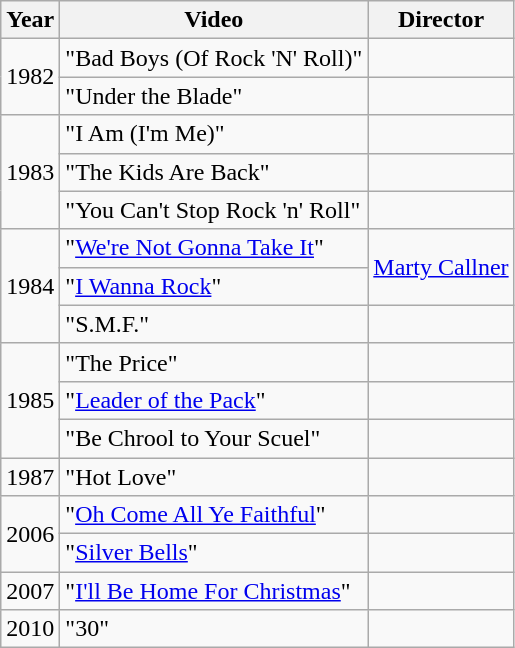<table class="wikitable">
<tr>
<th>Year</th>
<th>Video</th>
<th>Director</th>
</tr>
<tr>
<td rowspan="2">1982</td>
<td>"Bad Boys (Of Rock 'N' Roll)"</td>
<td></td>
</tr>
<tr>
<td>"Under the Blade"</td>
<td></td>
</tr>
<tr>
<td rowspan="3">1983</td>
<td>"I Am (I'm Me)"</td>
<td></td>
</tr>
<tr>
<td>"The Kids Are Back"</td>
<td></td>
</tr>
<tr>
<td>"You Can't Stop Rock 'n' Roll"</td>
<td></td>
</tr>
<tr>
<td rowspan="3">1984</td>
<td>"<a href='#'>We're Not Gonna Take It</a>"</td>
<td rowspan="2"><a href='#'>Marty Callner</a></td>
</tr>
<tr>
<td>"<a href='#'>I Wanna Rock</a>"</td>
</tr>
<tr>
<td>"S.M.F."</td>
<td></td>
</tr>
<tr>
<td rowspan="3">1985</td>
<td>"The Price"</td>
<td></td>
</tr>
<tr>
<td>"<a href='#'>Leader of the Pack</a>"</td>
<td></td>
</tr>
<tr>
<td>"Be Chrool to Your Scuel"</td>
<td></td>
</tr>
<tr>
<td>1987</td>
<td>"Hot Love"</td>
<td></td>
</tr>
<tr>
<td rowspan="2">2006</td>
<td>"<a href='#'>Oh Come All Ye Faithful</a>"</td>
<td></td>
</tr>
<tr>
<td>"<a href='#'>Silver Bells</a>"</td>
<td></td>
</tr>
<tr>
<td>2007</td>
<td>"<a href='#'>I'll Be Home For Christmas</a>"</td>
<td></td>
</tr>
<tr>
<td>2010</td>
<td>"30"</td>
<td></td>
</tr>
</table>
